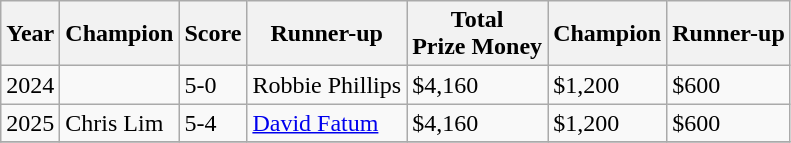<table class="wikitable">
<tr>
<th>Year</th>
<th>Champion</th>
<th>Score</th>
<th>Runner-up</th>
<th>Total<br>Prize Money</th>
<th>Champion</th>
<th>Runner-up</th>
</tr>
<tr>
<td>2024</td>
<td></td>
<td>5-0</td>
<td> Robbie Phillips</td>
<td>$4,160</td>
<td>$1,200</td>
<td>$600</td>
</tr>
<tr>
<td>2025</td>
<td> Chris Lim</td>
<td>5-4</td>
<td> <a href='#'>David Fatum</a></td>
<td>$4,160</td>
<td>$1,200</td>
<td>$600</td>
</tr>
<tr>
</tr>
</table>
